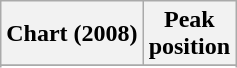<table class="wikitable sortable plainrowheaders" style="text-align:center">
<tr>
<th>Chart (2008)</th>
<th>Peak<br>position</th>
</tr>
<tr>
</tr>
<tr>
</tr>
<tr>
</tr>
<tr>
</tr>
</table>
